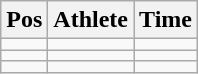<table class="wikitable">
<tr>
<th>Pos</th>
<th>Athlete</th>
<th>Time</th>
</tr>
<tr>
<td></td>
<td></td>
<td></td>
</tr>
<tr>
<td></td>
<td></td>
<td></td>
</tr>
<tr>
<td></td>
<td></td>
<td></td>
</tr>
</table>
